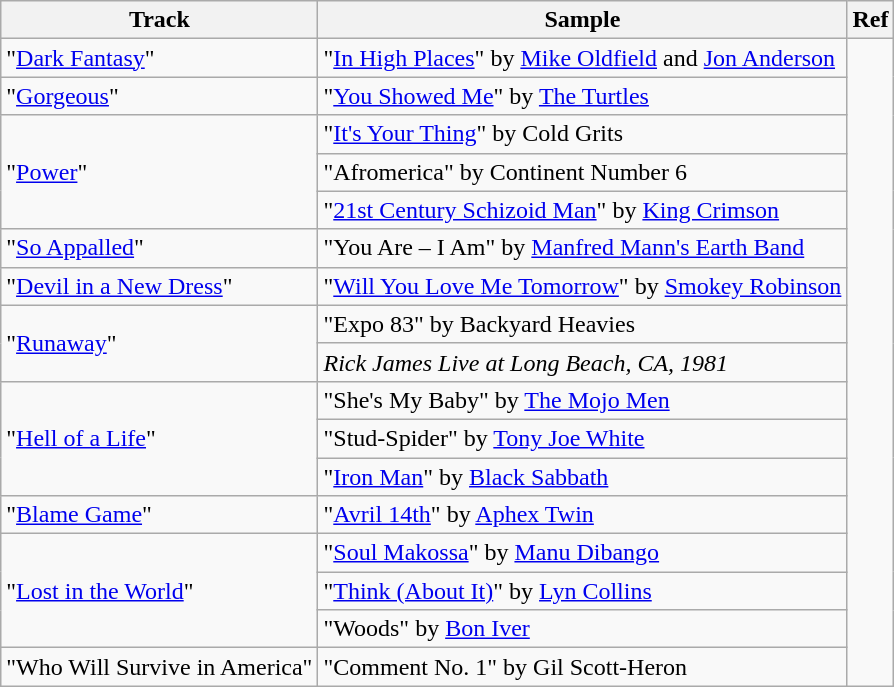<table class="wikitable">
<tr>
<th>Track</th>
<th>Sample</th>
<th>Ref</th>
</tr>
<tr>
<td>"<a href='#'>Dark Fantasy</a>"</td>
<td>"<a href='#'>In High Places</a>" by <a href='#'>Mike Oldfield</a> and <a href='#'>Jon Anderson</a></td>
<td rowspan="17"></td>
</tr>
<tr>
<td>"<a href='#'>Gorgeous</a>"</td>
<td>"<a href='#'>You Showed Me</a>" by <a href='#'>The Turtles</a></td>
</tr>
<tr>
<td rowspan="3">"<a href='#'>Power</a>"</td>
<td>"<a href='#'>It's Your Thing</a>" by Cold Grits</td>
</tr>
<tr>
<td>"Afromerica" by Continent Number 6</td>
</tr>
<tr>
<td>"<a href='#'>21st Century Schizoid Man</a>" by <a href='#'>King Crimson</a></td>
</tr>
<tr>
<td>"<a href='#'>So Appalled</a>"</td>
<td>"You Are – I Am" by <a href='#'>Manfred Mann's Earth Band</a></td>
</tr>
<tr>
<td>"<a href='#'>Devil in a New Dress</a>"</td>
<td>"<a href='#'>Will You Love Me Tomorrow</a>" by <a href='#'>Smokey Robinson</a></td>
</tr>
<tr>
<td rowspan="2">"<a href='#'>Runaway</a>"</td>
<td>"Expo 83" by Backyard Heavies</td>
</tr>
<tr>
<td><em>Rick James Live at Long Beach, CA, 1981</em></td>
</tr>
<tr>
<td rowspan="3">"<a href='#'>Hell of a Life</a>"</td>
<td>"She's My Baby" by <a href='#'>The Mojo Men</a></td>
</tr>
<tr>
<td>"Stud-Spider" by <a href='#'>Tony Joe White</a></td>
</tr>
<tr>
<td>"<a href='#'>Iron Man</a>" by <a href='#'>Black Sabbath</a></td>
</tr>
<tr>
<td>"<a href='#'>Blame Game</a>"</td>
<td>"<a href='#'>Avril 14th</a>" by <a href='#'>Aphex Twin</a></td>
</tr>
<tr>
<td rowspan="3">"<a href='#'>Lost in the World</a>"</td>
<td>"<a href='#'>Soul Makossa</a>" by <a href='#'>Manu Dibango</a></td>
</tr>
<tr>
<td>"<a href='#'>Think (About It)</a>" by <a href='#'>Lyn Collins</a></td>
</tr>
<tr>
<td>"Woods" by <a href='#'>Bon Iver</a></td>
</tr>
<tr>
<td>"Who Will Survive in America"</td>
<td>"Comment No. 1" by Gil Scott-Heron</td>
</tr>
</table>
